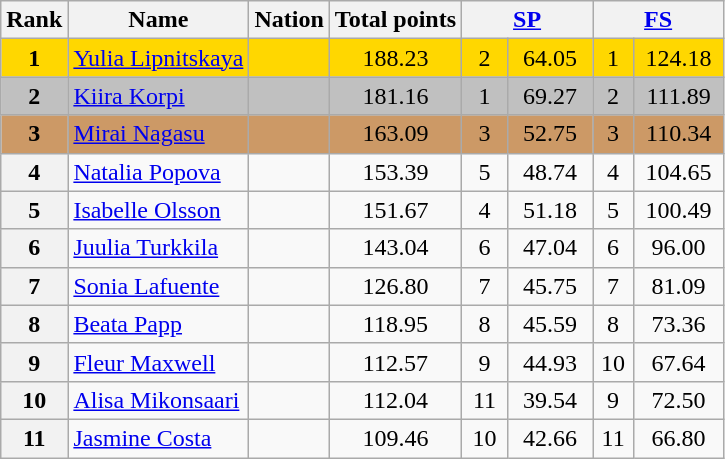<table class="wikitable sortable">
<tr>
<th>Rank</th>
<th>Name</th>
<th>Nation</th>
<th>Total points</th>
<th colspan="2" width="80px"><a href='#'>SP</a></th>
<th colspan="2" width="80px"><a href='#'>FS</a></th>
</tr>
<tr bgcolor="gold">
<td align="center"><strong>1</strong></td>
<td><a href='#'>Yulia Lipnitskaya</a></td>
<td></td>
<td align="center">188.23</td>
<td align="center">2</td>
<td align="center">64.05</td>
<td align="center">1</td>
<td align="center">124.18</td>
</tr>
<tr bgcolor="silver">
<td align="center"><strong>2</strong></td>
<td><a href='#'>Kiira Korpi</a></td>
<td></td>
<td align="center">181.16</td>
<td align="center">1</td>
<td align="center">69.27</td>
<td align="center">2</td>
<td align="center">111.89</td>
</tr>
<tr bgcolor="cc9966">
<td align="center"><strong>3</strong></td>
<td><a href='#'>Mirai Nagasu</a></td>
<td></td>
<td align="center">163.09</td>
<td align="center">3</td>
<td align="center">52.75</td>
<td align="center">3</td>
<td align="center">110.34</td>
</tr>
<tr>
<th>4</th>
<td><a href='#'>Natalia Popova</a></td>
<td></td>
<td align="center">153.39</td>
<td align="center">5</td>
<td align="center">48.74</td>
<td align="center">4</td>
<td align="center">104.65</td>
</tr>
<tr>
<th>5</th>
<td><a href='#'>Isabelle Olsson</a></td>
<td></td>
<td align="center">151.67</td>
<td align="center">4</td>
<td align="center">51.18</td>
<td align="center">5</td>
<td align="center">100.49</td>
</tr>
<tr>
<th>6</th>
<td><a href='#'>Juulia Turkkila</a></td>
<td></td>
<td align="center">143.04</td>
<td align="center">6</td>
<td align="center">47.04</td>
<td align="center">6</td>
<td align="center">96.00</td>
</tr>
<tr>
<th>7</th>
<td><a href='#'>Sonia Lafuente</a></td>
<td></td>
<td align="center">126.80</td>
<td align="center">7</td>
<td align="center">45.75</td>
<td align="center">7</td>
<td align="center">81.09</td>
</tr>
<tr>
<th>8</th>
<td><a href='#'>Beata Papp</a></td>
<td></td>
<td align="center">118.95</td>
<td align="center">8</td>
<td align="center">45.59</td>
<td align="center">8</td>
<td align="center">73.36</td>
</tr>
<tr>
<th>9</th>
<td><a href='#'>Fleur Maxwell</a></td>
<td></td>
<td align="center">112.57</td>
<td align="center">9</td>
<td align="center">44.93</td>
<td align="center">10</td>
<td align="center">67.64</td>
</tr>
<tr>
<th>10</th>
<td><a href='#'>Alisa Mikonsaari</a></td>
<td></td>
<td align="center">112.04</td>
<td align="center">11</td>
<td align="center">39.54</td>
<td align="center">9</td>
<td align="center">72.50</td>
</tr>
<tr>
<th>11</th>
<td><a href='#'>Jasmine Costa</a></td>
<td></td>
<td align="center">109.46</td>
<td align="center">10</td>
<td align="center">42.66</td>
<td align="center">11</td>
<td align="center">66.80</td>
</tr>
</table>
